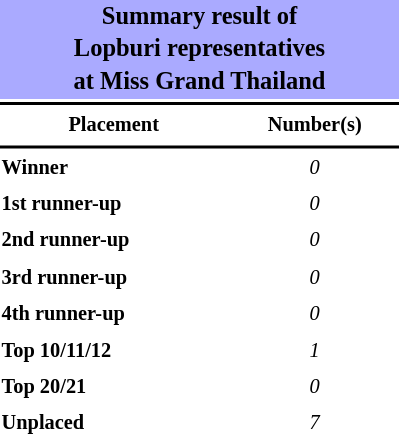<table style="width: 270px; font-size:85%; line-height:1.5em;">
<tr>
<th colspan="2" align="center" style="background:#AAF;"><big>Summary result of<br>Lopburi representatives<br>at Miss Grand Thailand</big></th>
</tr>
<tr>
<td colspan="2" style="background:black"></td>
</tr>
<tr>
<th scope="col">Placement</th>
<th scope="col">Number(s)</th>
</tr>
<tr>
<td colspan="2" style="background:black"></td>
</tr>
<tr>
<td align="left"><strong>Winner</strong></td>
<td align="center"><em>0</em></td>
</tr>
<tr>
<td align="left"><strong>1st runner-up</strong></td>
<td align="center"><em>0</em></td>
</tr>
<tr>
<td align="left"><strong>2nd runner-up</strong></td>
<td align="center"><em>0</em></td>
</tr>
<tr>
<td align="left"><strong>3rd runner-up</strong></td>
<td align="center"><em>0</em></td>
</tr>
<tr>
<td align="left"><strong>4th runner-up</strong></td>
<td align="center"><em>0</em></td>
</tr>
<tr>
<td align="left"><strong>Top 10/11/12</strong></td>
<td align="center"><em>1</em></td>
</tr>
<tr>
<td align="left"><strong>Top 20/21</strong></td>
<td align="center"><em>0</em></td>
</tr>
<tr>
<td align="left"><strong>Unplaced</strong></td>
<td align="center"><em>7</em></td>
</tr>
</table>
